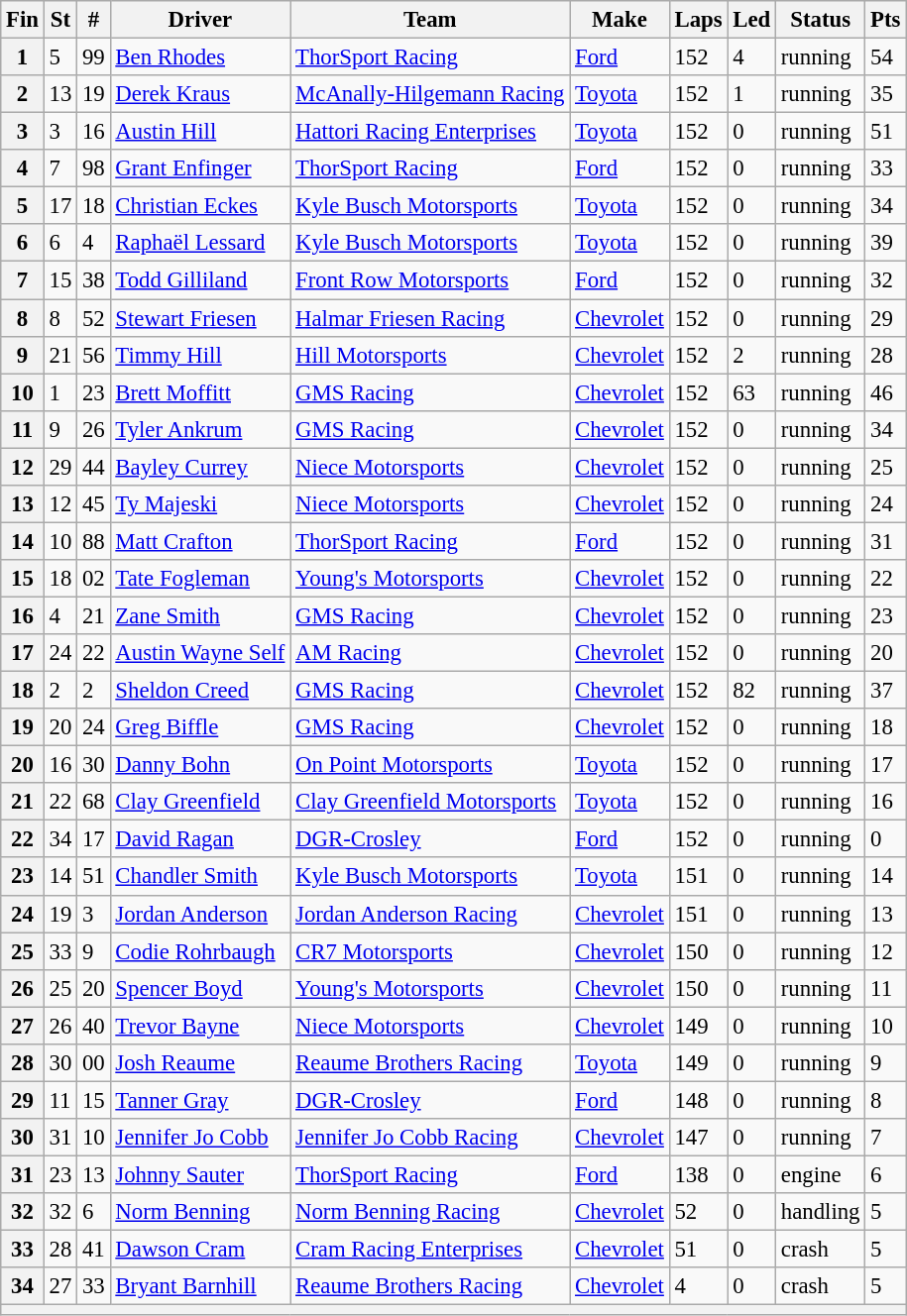<table class="wikitable sortable" style="font-size:95%">
<tr>
<th>Fin</th>
<th>St</th>
<th>#</th>
<th>Driver</th>
<th>Team</th>
<th>Make</th>
<th>Laps</th>
<th>Led</th>
<th>Status</th>
<th>Pts</th>
</tr>
<tr>
<th>1</th>
<td>5</td>
<td>99</td>
<td><a href='#'>Ben Rhodes</a></td>
<td><a href='#'>ThorSport Racing</a></td>
<td><a href='#'>Ford</a></td>
<td>152</td>
<td>4</td>
<td>running</td>
<td>54</td>
</tr>
<tr>
<th>2</th>
<td>13</td>
<td>19</td>
<td><a href='#'>Derek Kraus</a></td>
<td><a href='#'>McAnally-Hilgemann Racing</a></td>
<td><a href='#'>Toyota</a></td>
<td>152</td>
<td>1</td>
<td>running</td>
<td>35</td>
</tr>
<tr>
<th>3</th>
<td>3</td>
<td>16</td>
<td><a href='#'>Austin Hill</a></td>
<td><a href='#'>Hattori Racing Enterprises</a></td>
<td><a href='#'>Toyota</a></td>
<td>152</td>
<td>0</td>
<td>running</td>
<td>51</td>
</tr>
<tr>
<th>4</th>
<td>7</td>
<td>98</td>
<td><a href='#'>Grant Enfinger</a></td>
<td><a href='#'>ThorSport Racing</a></td>
<td><a href='#'>Ford</a></td>
<td>152</td>
<td>0</td>
<td>running</td>
<td>33</td>
</tr>
<tr>
<th>5</th>
<td>17</td>
<td>18</td>
<td><a href='#'>Christian Eckes</a></td>
<td><a href='#'>Kyle Busch Motorsports</a></td>
<td><a href='#'>Toyota</a></td>
<td>152</td>
<td>0</td>
<td>running</td>
<td>34</td>
</tr>
<tr>
<th>6</th>
<td>6</td>
<td>4</td>
<td><a href='#'>Raphaël Lessard</a></td>
<td><a href='#'>Kyle Busch Motorsports</a></td>
<td><a href='#'>Toyota</a></td>
<td>152</td>
<td>0</td>
<td>running</td>
<td>39</td>
</tr>
<tr>
<th>7</th>
<td>15</td>
<td>38</td>
<td><a href='#'>Todd Gilliland</a></td>
<td><a href='#'>Front Row Motorsports</a></td>
<td><a href='#'>Ford</a></td>
<td>152</td>
<td>0</td>
<td>running</td>
<td>32</td>
</tr>
<tr>
<th>8</th>
<td>8</td>
<td>52</td>
<td><a href='#'>Stewart Friesen</a></td>
<td><a href='#'>Halmar Friesen Racing</a></td>
<td><a href='#'>Chevrolet</a></td>
<td>152</td>
<td>0</td>
<td>running</td>
<td>29</td>
</tr>
<tr>
<th>9</th>
<td>21</td>
<td>56</td>
<td><a href='#'>Timmy Hill</a></td>
<td><a href='#'>Hill Motorsports</a></td>
<td><a href='#'>Chevrolet</a></td>
<td>152</td>
<td>2</td>
<td>running</td>
<td>28</td>
</tr>
<tr>
<th>10</th>
<td>1</td>
<td>23</td>
<td><a href='#'>Brett Moffitt</a></td>
<td><a href='#'>GMS Racing</a></td>
<td><a href='#'>Chevrolet</a></td>
<td>152</td>
<td>63</td>
<td>running</td>
<td>46</td>
</tr>
<tr>
<th>11</th>
<td>9</td>
<td>26</td>
<td><a href='#'>Tyler Ankrum</a></td>
<td><a href='#'>GMS Racing</a></td>
<td><a href='#'>Chevrolet</a></td>
<td>152</td>
<td>0</td>
<td>running</td>
<td>34</td>
</tr>
<tr>
<th>12</th>
<td>29</td>
<td>44</td>
<td><a href='#'>Bayley Currey</a></td>
<td><a href='#'>Niece Motorsports</a></td>
<td><a href='#'>Chevrolet</a></td>
<td>152</td>
<td>0</td>
<td>running</td>
<td>25</td>
</tr>
<tr>
<th>13</th>
<td>12</td>
<td>45</td>
<td><a href='#'>Ty Majeski</a></td>
<td><a href='#'>Niece Motorsports</a></td>
<td><a href='#'>Chevrolet</a></td>
<td>152</td>
<td>0</td>
<td>running</td>
<td>24</td>
</tr>
<tr>
<th>14</th>
<td>10</td>
<td>88</td>
<td><a href='#'>Matt Crafton</a></td>
<td><a href='#'>ThorSport Racing</a></td>
<td><a href='#'>Ford</a></td>
<td>152</td>
<td>0</td>
<td>running</td>
<td>31</td>
</tr>
<tr>
<th>15</th>
<td>18</td>
<td>02</td>
<td><a href='#'>Tate Fogleman</a></td>
<td><a href='#'>Young's Motorsports</a></td>
<td><a href='#'>Chevrolet</a></td>
<td>152</td>
<td>0</td>
<td>running</td>
<td>22</td>
</tr>
<tr>
<th>16</th>
<td>4</td>
<td>21</td>
<td><a href='#'>Zane Smith</a></td>
<td><a href='#'>GMS Racing</a></td>
<td><a href='#'>Chevrolet</a></td>
<td>152</td>
<td>0</td>
<td>running</td>
<td>23</td>
</tr>
<tr>
<th>17</th>
<td>24</td>
<td>22</td>
<td><a href='#'>Austin Wayne Self</a></td>
<td><a href='#'>AM Racing</a></td>
<td><a href='#'>Chevrolet</a></td>
<td>152</td>
<td>0</td>
<td>running</td>
<td>20</td>
</tr>
<tr>
<th>18</th>
<td>2</td>
<td>2</td>
<td><a href='#'>Sheldon Creed</a></td>
<td><a href='#'>GMS Racing</a></td>
<td><a href='#'>Chevrolet</a></td>
<td>152</td>
<td>82</td>
<td>running</td>
<td>37</td>
</tr>
<tr>
<th>19</th>
<td>20</td>
<td>24</td>
<td><a href='#'>Greg Biffle</a></td>
<td><a href='#'>GMS Racing</a></td>
<td><a href='#'>Chevrolet</a></td>
<td>152</td>
<td>0</td>
<td>running</td>
<td>18</td>
</tr>
<tr>
<th>20</th>
<td>16</td>
<td>30</td>
<td><a href='#'>Danny Bohn</a></td>
<td><a href='#'>On Point Motorsports</a></td>
<td><a href='#'>Toyota</a></td>
<td>152</td>
<td>0</td>
<td>running</td>
<td>17</td>
</tr>
<tr>
<th>21</th>
<td>22</td>
<td>68</td>
<td><a href='#'>Clay Greenfield</a></td>
<td><a href='#'>Clay Greenfield Motorsports</a></td>
<td><a href='#'>Toyota</a></td>
<td>152</td>
<td>0</td>
<td>running</td>
<td>16</td>
</tr>
<tr>
<th>22</th>
<td>34</td>
<td>17</td>
<td><a href='#'>David Ragan</a></td>
<td><a href='#'>DGR-Crosley</a></td>
<td><a href='#'>Ford</a></td>
<td>152</td>
<td>0</td>
<td>running</td>
<td>0</td>
</tr>
<tr>
<th>23</th>
<td>14</td>
<td>51</td>
<td><a href='#'>Chandler Smith</a></td>
<td><a href='#'>Kyle Busch Motorsports</a></td>
<td><a href='#'>Toyota</a></td>
<td>151</td>
<td>0</td>
<td>running</td>
<td>14</td>
</tr>
<tr>
<th>24</th>
<td>19</td>
<td>3</td>
<td><a href='#'>Jordan Anderson</a></td>
<td><a href='#'>Jordan Anderson Racing</a></td>
<td><a href='#'>Chevrolet</a></td>
<td>151</td>
<td>0</td>
<td>running</td>
<td>13</td>
</tr>
<tr>
<th>25</th>
<td>33</td>
<td>9</td>
<td><a href='#'>Codie Rohrbaugh</a></td>
<td><a href='#'>CR7 Motorsports</a></td>
<td><a href='#'>Chevrolet</a></td>
<td>150</td>
<td>0</td>
<td>running</td>
<td>12</td>
</tr>
<tr>
<th>26</th>
<td>25</td>
<td>20</td>
<td><a href='#'>Spencer Boyd</a></td>
<td><a href='#'>Young's Motorsports</a></td>
<td><a href='#'>Chevrolet</a></td>
<td>150</td>
<td>0</td>
<td>running</td>
<td>11</td>
</tr>
<tr>
<th>27</th>
<td>26</td>
<td>40</td>
<td><a href='#'>Trevor Bayne</a></td>
<td><a href='#'>Niece Motorsports</a></td>
<td><a href='#'>Chevrolet</a></td>
<td>149</td>
<td>0</td>
<td>running</td>
<td>10</td>
</tr>
<tr>
<th>28</th>
<td>30</td>
<td>00</td>
<td><a href='#'>Josh Reaume</a></td>
<td><a href='#'>Reaume Brothers Racing</a></td>
<td><a href='#'>Toyota</a></td>
<td>149</td>
<td>0</td>
<td>running</td>
<td>9</td>
</tr>
<tr>
<th>29</th>
<td>11</td>
<td>15</td>
<td><a href='#'>Tanner Gray</a></td>
<td><a href='#'>DGR-Crosley</a></td>
<td><a href='#'>Ford</a></td>
<td>148</td>
<td>0</td>
<td>running</td>
<td>8</td>
</tr>
<tr>
<th>30</th>
<td>31</td>
<td>10</td>
<td><a href='#'>Jennifer Jo Cobb</a></td>
<td><a href='#'>Jennifer Jo Cobb Racing</a></td>
<td><a href='#'>Chevrolet</a></td>
<td>147</td>
<td>0</td>
<td>running</td>
<td>7</td>
</tr>
<tr>
<th>31</th>
<td>23</td>
<td>13</td>
<td><a href='#'>Johnny Sauter</a></td>
<td><a href='#'>ThorSport Racing</a></td>
<td><a href='#'>Ford</a></td>
<td>138</td>
<td>0</td>
<td>engine</td>
<td>6</td>
</tr>
<tr>
<th>32</th>
<td>32</td>
<td>6</td>
<td><a href='#'>Norm Benning</a></td>
<td><a href='#'>Norm Benning Racing</a></td>
<td><a href='#'>Chevrolet</a></td>
<td>52</td>
<td>0</td>
<td>handling</td>
<td>5</td>
</tr>
<tr>
<th>33</th>
<td>28</td>
<td>41</td>
<td><a href='#'>Dawson Cram</a></td>
<td><a href='#'>Cram Racing Enterprises</a></td>
<td><a href='#'>Chevrolet</a></td>
<td>51</td>
<td>0</td>
<td>crash</td>
<td>5</td>
</tr>
<tr>
<th>34</th>
<td>27</td>
<td>33</td>
<td><a href='#'>Bryant Barnhill</a></td>
<td><a href='#'>Reaume Brothers Racing</a></td>
<td><a href='#'>Chevrolet</a></td>
<td>4</td>
<td>0</td>
<td>crash</td>
<td>5</td>
</tr>
<tr>
<th colspan="10"></th>
</tr>
</table>
